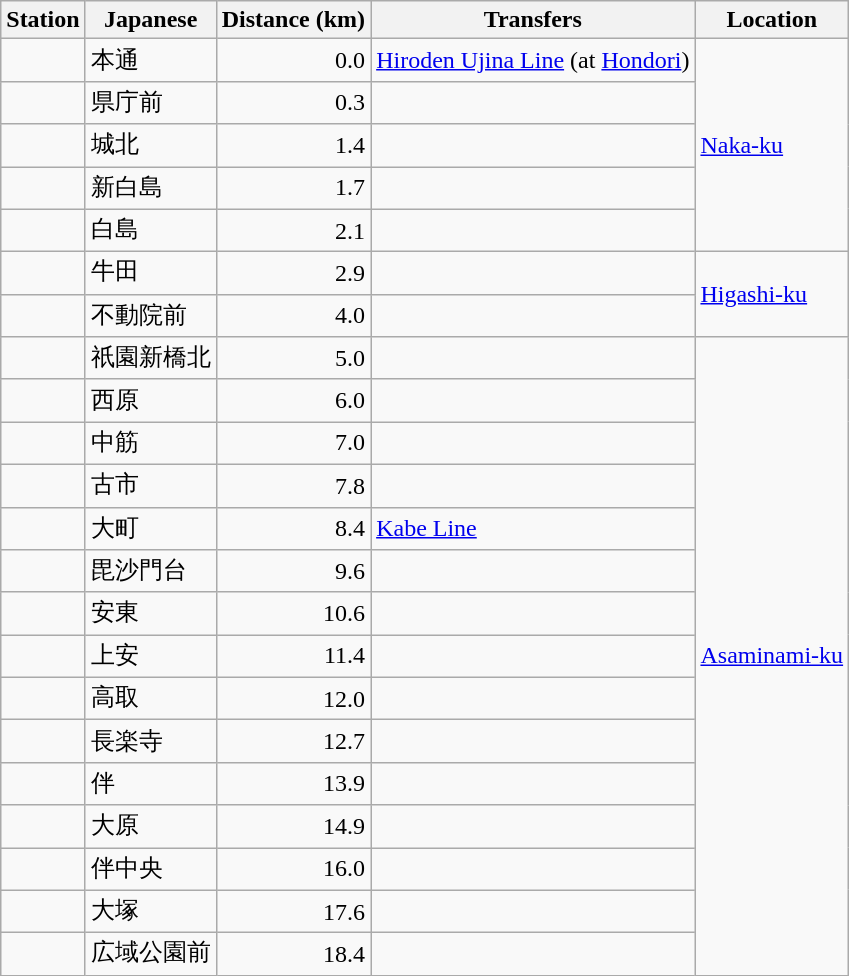<table class="wikitable">
<tr>
<th>Station</th>
<th>Japanese</th>
<th>Distance (km)</th>
<th>Transfers</th>
<th>Location</th>
</tr>
<tr>
<td></td>
<td>本通</td>
<td align="right">0.0</td>
<td> <a href='#'>Hiroden Ujina Line</a> (at <a href='#'>Hondori</a>)</td>
<td rowspan="5"><a href='#'>Naka-ku</a></td>
</tr>
<tr>
<td></td>
<td>県庁前</td>
<td align="right">0.3</td>
<td></td>
</tr>
<tr>
<td></td>
<td>城北</td>
<td align="right">1.4</td>
<td></td>
</tr>
<tr>
<td></td>
<td>新白島</td>
<td align="right">1.7</td>
<td></td>
</tr>
<tr>
<td></td>
<td>白島</td>
<td align="right">2.1</td>
<td></td>
</tr>
<tr>
<td></td>
<td>牛田</td>
<td align="right">2.9</td>
<td></td>
<td rowspan="2"><a href='#'>Higashi-ku</a></td>
</tr>
<tr>
<td></td>
<td>不動院前</td>
<td align="right">4.0</td>
<td></td>
</tr>
<tr>
<td></td>
<td>祇園新橋北</td>
<td align="right">5.0</td>
<td></td>
<td rowspan="15"><a href='#'>Asaminami-ku</a></td>
</tr>
<tr>
<td></td>
<td>西原</td>
<td align="right">6.0</td>
<td></td>
</tr>
<tr>
<td></td>
<td>中筋</td>
<td align="right">7.0</td>
<td></td>
</tr>
<tr>
<td></td>
<td>古市</td>
<td align="right">7.8</td>
<td> </td>
</tr>
<tr>
<td></td>
<td>大町</td>
<td align="right">8.4</td>
<td> <a href='#'>Kabe Line</a></td>
</tr>
<tr>
<td></td>
<td>毘沙門台</td>
<td align="right">9.6</td>
<td></td>
</tr>
<tr>
<td></td>
<td>安東</td>
<td align="right">10.6</td>
<td></td>
</tr>
<tr>
<td></td>
<td>上安</td>
<td align="right">11.4</td>
<td></td>
</tr>
<tr>
<td></td>
<td>高取</td>
<td align="right">12.0</td>
<td> </td>
</tr>
<tr>
<td></td>
<td>長楽寺</td>
<td align="right">12.7</td>
<td></td>
</tr>
<tr>
<td></td>
<td>伴</td>
<td align="right">13.9</td>
<td></td>
</tr>
<tr>
<td></td>
<td>大原</td>
<td align="right">14.9</td>
<td> </td>
</tr>
<tr>
<td></td>
<td>伴中央</td>
<td align="right">16.0</td>
<td> </td>
</tr>
<tr>
<td></td>
<td>大塚</td>
<td align="right">17.6</td>
<td></td>
</tr>
<tr>
<td></td>
<td>広域公園前</td>
<td align="right">18.4</td>
<td></td>
</tr>
</table>
